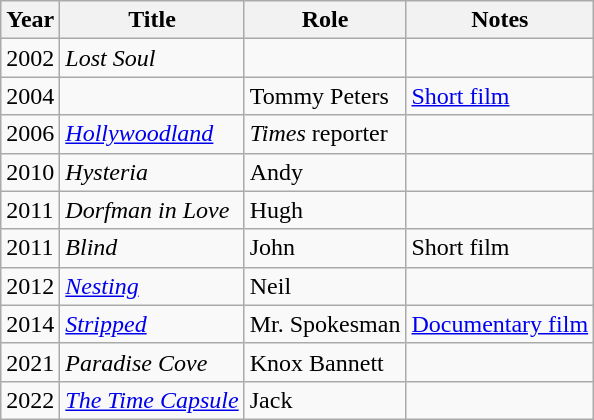<table class="wikitable sortable">
<tr>
<th>Year</th>
<th>Title</th>
<th>Role</th>
<th class="unsortable">Notes</th>
</tr>
<tr>
<td>2002</td>
<td><em>Lost Soul</em></td>
<td></td>
<td></td>
</tr>
<tr>
<td>2004</td>
<td><em></em></td>
<td>Tommy Peters</td>
<td><a href='#'>Short film</a></td>
</tr>
<tr>
<td>2006</td>
<td><em><a href='#'>Hollywoodland</a></em></td>
<td><em>Times</em> reporter</td>
<td></td>
</tr>
<tr>
<td>2010</td>
<td><em>Hysteria</em></td>
<td>Andy</td>
<td></td>
</tr>
<tr>
<td>2011</td>
<td><em>Dorfman in Love</em></td>
<td>Hugh</td>
<td></td>
</tr>
<tr>
<td>2011</td>
<td><em>Blind</em></td>
<td>John</td>
<td>Short film</td>
</tr>
<tr>
<td>2012</td>
<td><em><a href='#'>Nesting</a></em></td>
<td>Neil</td>
<td></td>
</tr>
<tr>
<td>2014</td>
<td><em><a href='#'>Stripped</a></em></td>
<td>Mr. Spokesman</td>
<td><a href='#'>Documentary film</a></td>
</tr>
<tr>
<td>2021</td>
<td><em>Paradise Cove</em></td>
<td>Knox Bannett</td>
<td></td>
</tr>
<tr>
<td>2022</td>
<td><em><a href='#'>The Time Capsule</a></em></td>
<td>Jack</td>
<td></td>
</tr>
</table>
